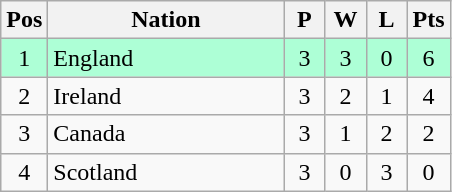<table class="wikitable" style="font-size: 100%">
<tr>
<th width=20>Pos</th>
<th width=150>Nation</th>
<th width=20>P</th>
<th width=20>W</th>
<th width=20>L</th>
<th width=20>Pts</th>
</tr>
<tr align=center style="background: #ADFFD6;">
<td>1</td>
<td align="left"> England</td>
<td>3</td>
<td>3</td>
<td>0</td>
<td>6</td>
</tr>
<tr align=center>
<td>2</td>
<td align="left"> Ireland</td>
<td>3</td>
<td>2</td>
<td>1</td>
<td>4</td>
</tr>
<tr align=center>
<td>3</td>
<td align="left">  Canada</td>
<td>3</td>
<td>1</td>
<td>2</td>
<td>2</td>
</tr>
<tr align=center>
<td>4</td>
<td align="left"> Scotland</td>
<td>3</td>
<td>0</td>
<td>3</td>
<td>0</td>
</tr>
</table>
